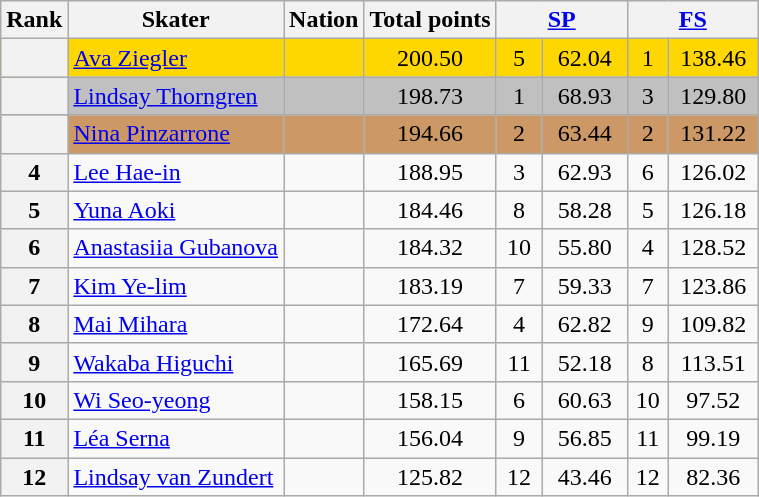<table class="wikitable sortable" style="text-align:left">
<tr>
<th scope="col">Rank</th>
<th scope="col">Skater</th>
<th scope="col">Nation</th>
<th scope="col">Total points</th>
<th scope="col" colspan="2" width="80px"><a href='#'>SP</a></th>
<th scope="col" colspan="2" width="80px"><a href='#'>FS</a></th>
</tr>
<tr bgcolor="gold">
<th scope="row"></th>
<td><a href='#'>Ava Ziegler</a></td>
<td></td>
<td align="center">200.50</td>
<td align="center">5</td>
<td align="center">62.04</td>
<td align="center">1</td>
<td align="center">138.46</td>
</tr>
<tr bgcolor="silver">
<th scope="row"></th>
<td><a href='#'>Lindsay Thorngren</a></td>
<td></td>
<td align="center">198.73</td>
<td align="center">1</td>
<td align="center">68.93</td>
<td align="center">3</td>
<td align="center">129.80</td>
</tr>
<tr bgcolor="cc9966">
<th scope="row"></th>
<td><a href='#'>Nina Pinzarrone</a></td>
<td></td>
<td align="center">194.66</td>
<td align="center">2</td>
<td align="center">63.44</td>
<td align="center">2</td>
<td align="center">131.22</td>
</tr>
<tr>
<th scope="row">4</th>
<td><a href='#'>Lee Hae-in</a></td>
<td></td>
<td align="center">188.95</td>
<td align="center">3</td>
<td align="center">62.93</td>
<td align="center">6</td>
<td align="center">126.02</td>
</tr>
<tr>
<th scope="row">5</th>
<td><a href='#'>Yuna Aoki</a></td>
<td></td>
<td align="center">184.46</td>
<td align="center">8</td>
<td align="center">58.28</td>
<td align="center">5</td>
<td align="center">126.18</td>
</tr>
<tr>
<th scope="row">6</th>
<td><a href='#'>Anastasiia Gubanova</a></td>
<td></td>
<td align="center">184.32</td>
<td align="center">10</td>
<td align="center">55.80</td>
<td align="center">4</td>
<td align="center">128.52</td>
</tr>
<tr>
<th scope="row">7</th>
<td><a href='#'>Kim Ye-lim</a></td>
<td></td>
<td align="center">183.19</td>
<td align="center">7</td>
<td align="center">59.33</td>
<td align="center">7</td>
<td align="center">123.86</td>
</tr>
<tr>
<th scope="row">8</th>
<td><a href='#'>Mai Mihara</a></td>
<td></td>
<td align="center">172.64</td>
<td align="center">4</td>
<td align="center">62.82</td>
<td align="center">9</td>
<td align="center">109.82</td>
</tr>
<tr>
<th scope="row">9</th>
<td><a href='#'>Wakaba Higuchi</a></td>
<td></td>
<td align="center">165.69</td>
<td align="center">11</td>
<td align="center">52.18</td>
<td align="center">8</td>
<td align="center">113.51</td>
</tr>
<tr>
<th scope="row">10</th>
<td><a href='#'>Wi Seo-yeong</a></td>
<td></td>
<td align="center">158.15</td>
<td align="center">6</td>
<td align="center">60.63</td>
<td align="center">10</td>
<td align="center">97.52</td>
</tr>
<tr>
<th scope="row">11</th>
<td><a href='#'>Léa Serna</a></td>
<td></td>
<td align="center">156.04</td>
<td align="center">9</td>
<td align="center">56.85</td>
<td align="center">11</td>
<td align="center">99.19</td>
</tr>
<tr>
<th scope="row">12</th>
<td><a href='#'>Lindsay van Zundert</a></td>
<td></td>
<td align="center">125.82</td>
<td align="center">12</td>
<td align="center">43.46</td>
<td align="center">12</td>
<td align="center">82.36</td>
</tr>
</table>
